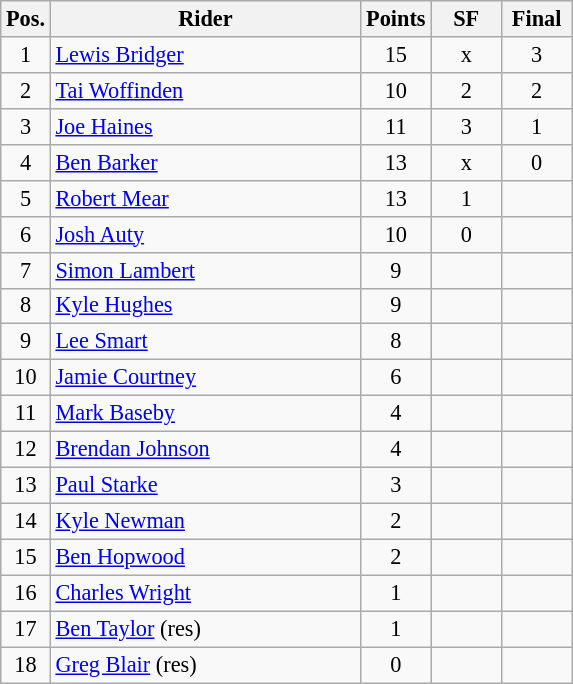<table class=wikitable style="font-size:93%;">
<tr>
<th width=25px>Pos.</th>
<th width=200px>Rider</th>
<th width=40px>Points</th>
<th width=40px>SF</th>
<th width=40px>Final</th>
</tr>
<tr align=center>
<td>1</td>
<td align=left><a href='#'>Lewis Bridger</a></td>
<td>15</td>
<td>x</td>
<td>3</td>
</tr>
<tr align=center>
<td>2</td>
<td align=left><a href='#'>Tai Woffinden</a></td>
<td>10</td>
<td>2</td>
<td>2</td>
</tr>
<tr align=center>
<td>3</td>
<td align=left><a href='#'>Joe Haines</a></td>
<td>11</td>
<td>3</td>
<td>1</td>
</tr>
<tr align=center>
<td>4</td>
<td align=left><a href='#'>Ben Barker</a></td>
<td>13</td>
<td>x</td>
<td>0</td>
</tr>
<tr align=center>
<td>5</td>
<td align=left><a href='#'>Robert Mear</a></td>
<td>13</td>
<td>1</td>
<td></td>
</tr>
<tr align=center>
<td>6</td>
<td align=left><a href='#'>Josh Auty</a></td>
<td>10</td>
<td>0</td>
<td></td>
</tr>
<tr align=center>
<td>7</td>
<td align=left><a href='#'>Simon Lambert</a></td>
<td>9</td>
<td></td>
<td></td>
</tr>
<tr align=center>
<td>8</td>
<td align=left><a href='#'>Kyle Hughes</a></td>
<td>9</td>
<td></td>
<td></td>
</tr>
<tr align=center>
<td>9</td>
<td align=left><a href='#'>Lee Smart</a></td>
<td>8</td>
<td></td>
<td></td>
</tr>
<tr align=center>
<td>10</td>
<td align=left><a href='#'>Jamie Courtney</a></td>
<td>6</td>
<td></td>
<td></td>
</tr>
<tr align=center>
<td>11</td>
<td align=left><a href='#'>Mark Baseby</a></td>
<td>4</td>
<td></td>
<td></td>
</tr>
<tr align=center>
<td>12</td>
<td align=left><a href='#'>Brendan Johnson</a></td>
<td>4</td>
<td></td>
<td></td>
</tr>
<tr align=center>
<td>13</td>
<td align=left><a href='#'>Paul Starke</a></td>
<td>3</td>
<td></td>
<td></td>
</tr>
<tr align=center>
<td>14</td>
<td align=left><a href='#'>Kyle Newman</a></td>
<td>2</td>
<td></td>
<td></td>
</tr>
<tr align=center>
<td>15</td>
<td align=left><a href='#'>Ben Hopwood</a></td>
<td>2</td>
<td></td>
<td></td>
</tr>
<tr align=center>
<td>16</td>
<td align=left><a href='#'>Charles Wright</a></td>
<td>1</td>
<td></td>
<td></td>
</tr>
<tr align=center>
<td>17</td>
<td align=left><a href='#'>Ben Taylor</a> (res)</td>
<td>1</td>
<td></td>
<td></td>
</tr>
<tr align=center>
<td>18</td>
<td align=left><a href='#'>Greg Blair</a> (res)</td>
<td>0</td>
<td></td>
<td></td>
</tr>
</table>
